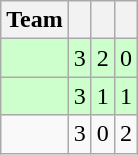<table class=wikitable style="text-align:center">
<tr>
<th>Team</th>
<th></th>
<th></th>
<th></th>
</tr>
<tr bgcolor=ccffcc>
<td style="text-align:left"></td>
<td>3</td>
<td>2</td>
<td>0</td>
</tr>
<tr bgcolor=ccffcc>
<td style="text-align:left"></td>
<td>3</td>
<td>1</td>
<td>1</td>
</tr>
<tr>
<td style="text-align:left"></td>
<td>3</td>
<td>0</td>
<td>2</td>
</tr>
</table>
